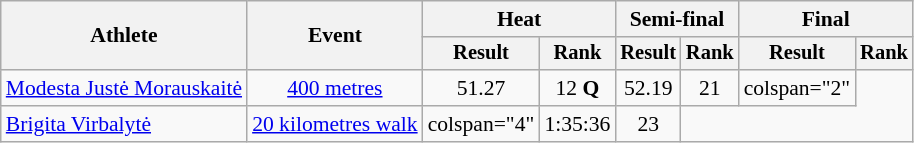<table class=wikitable style=font-size:90%>
<tr>
<th rowspan=2>Athlete</th>
<th rowspan=2>Event</th>
<th colspan=2>Heat</th>
<th colspan=2>Semi-final</th>
<th colspan=2>Final</th>
</tr>
<tr style=font-size:95%>
<th>Result</th>
<th>Rank</th>
<th>Result</th>
<th>Rank</th>
<th>Result</th>
<th>Rank</th>
</tr>
<tr align=center>
<td align=left><a href='#'>Modesta Justė Morauskaitė</a></td>
<td><a href='#'>400 metres</a></td>
<td>51.27</td>
<td>12 <strong>Q</strong></td>
<td>52.19</td>
<td>21</td>
<td>colspan="2" </td>
</tr>
<tr align=center>
<td align=left><a href='#'>Brigita Virbalytė</a></td>
<td><a href='#'>20 kilometres walk</a></td>
<td>colspan="4" </td>
<td>1:35:36</td>
<td>23</td>
</tr>
</table>
